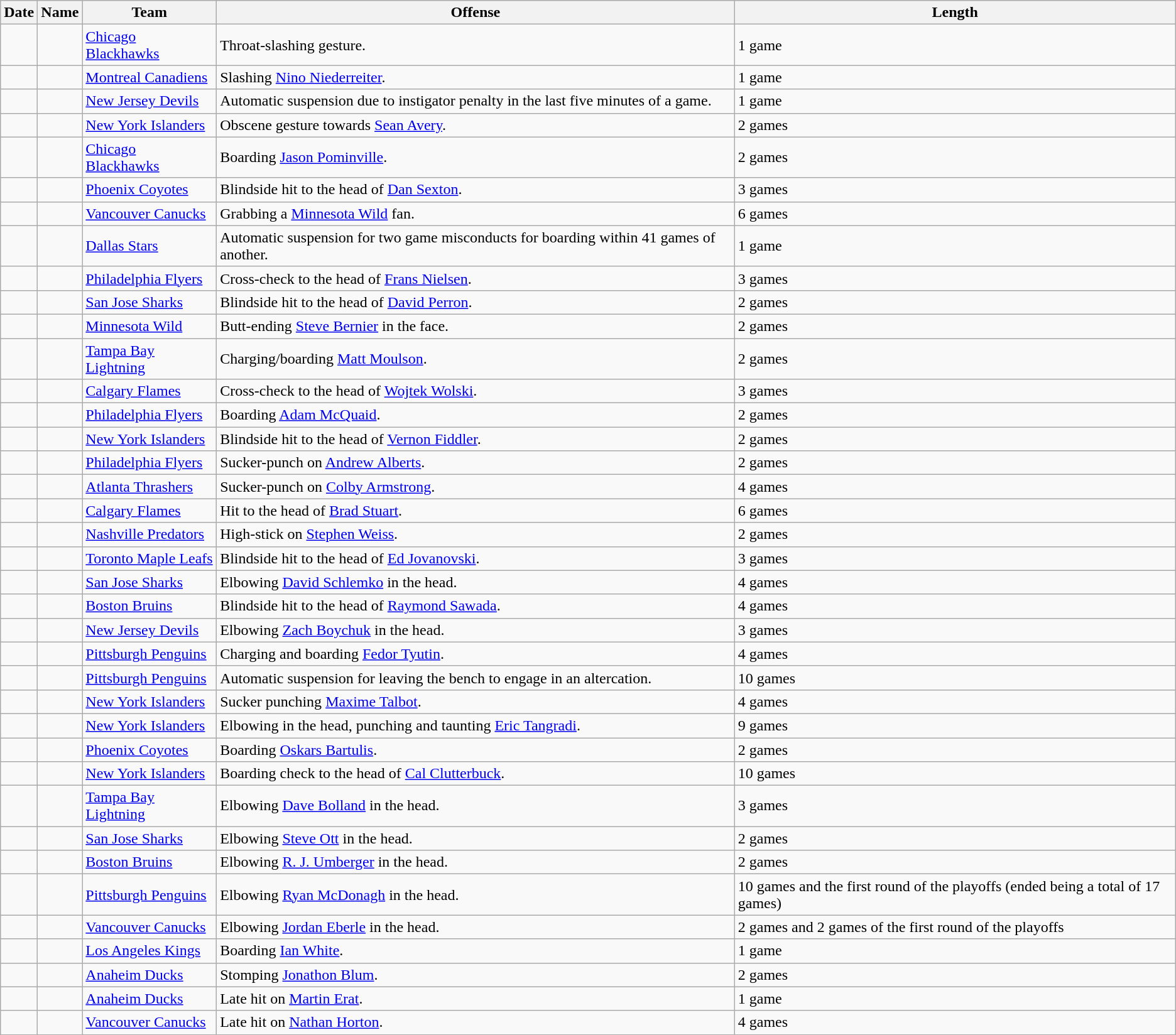<table class="wikitable sortable">
<tr>
<th>Date</th>
<th>Name</th>
<th>Team</th>
<th>Offense</th>
<th>Length</th>
</tr>
<tr>
<td></td>
<td></td>
<td><a href='#'>Chicago Blackhawks</a></td>
<td>Throat-slashing gesture.</td>
<td>1 game</td>
</tr>
<tr>
<td></td>
<td></td>
<td><a href='#'>Montreal Canadiens</a></td>
<td>Slashing <a href='#'>Nino Niederreiter</a>.</td>
<td>1 game</td>
</tr>
<tr>
<td></td>
<td></td>
<td><a href='#'>New Jersey Devils</a></td>
<td>Automatic suspension due to instigator penalty in the last five minutes of a game.</td>
<td>1 game</td>
</tr>
<tr>
<td></td>
<td></td>
<td><a href='#'>New York Islanders</a></td>
<td>Obscene gesture towards <a href='#'>Sean Avery</a>.</td>
<td>2 games</td>
</tr>
<tr>
<td></td>
<td></td>
<td><a href='#'>Chicago Blackhawks</a></td>
<td>Boarding <a href='#'>Jason Pominville</a>.</td>
<td>2 games</td>
</tr>
<tr>
<td></td>
<td></td>
<td><a href='#'>Phoenix Coyotes</a></td>
<td>Blindside hit to the head of <a href='#'>Dan Sexton</a>.</td>
<td>3 games</td>
</tr>
<tr>
<td></td>
<td></td>
<td><a href='#'>Vancouver Canucks</a></td>
<td>Grabbing a <a href='#'>Minnesota Wild</a> fan.</td>
<td>6 games</td>
</tr>
<tr>
<td></td>
<td></td>
<td><a href='#'>Dallas Stars</a></td>
<td>Automatic suspension for two game misconducts for boarding within 41 games of another.</td>
<td>1 game</td>
</tr>
<tr>
<td></td>
<td></td>
<td><a href='#'>Philadelphia Flyers</a></td>
<td>Cross-check to the head of <a href='#'>Frans Nielsen</a>.</td>
<td>3 games</td>
</tr>
<tr>
<td></td>
<td></td>
<td><a href='#'>San Jose Sharks</a></td>
<td>Blindside hit to the head of <a href='#'>David Perron</a>.</td>
<td>2 games</td>
</tr>
<tr>
<td></td>
<td></td>
<td><a href='#'>Minnesota Wild</a></td>
<td>Butt-ending <a href='#'>Steve Bernier</a> in the face.</td>
<td>2 games</td>
</tr>
<tr>
<td></td>
<td></td>
<td><a href='#'>Tampa Bay Lightning</a></td>
<td>Charging/boarding <a href='#'>Matt Moulson</a>.</td>
<td>2 games</td>
</tr>
<tr>
<td></td>
<td></td>
<td><a href='#'>Calgary Flames</a></td>
<td>Cross-check to the head of <a href='#'>Wojtek Wolski</a>.</td>
<td>3 games</td>
</tr>
<tr>
<td></td>
<td></td>
<td><a href='#'>Philadelphia Flyers</a></td>
<td>Boarding <a href='#'>Adam McQuaid</a>.</td>
<td>2 games</td>
</tr>
<tr>
<td></td>
<td></td>
<td><a href='#'>New York Islanders</a></td>
<td>Blindside hit to the head of <a href='#'>Vernon Fiddler</a>.</td>
<td>2 games</td>
</tr>
<tr>
<td></td>
<td></td>
<td><a href='#'>Philadelphia Flyers</a></td>
<td>Sucker-punch on <a href='#'>Andrew Alberts</a>.</td>
<td>2 games</td>
</tr>
<tr>
<td></td>
<td></td>
<td><a href='#'>Atlanta Thrashers</a></td>
<td>Sucker-punch on <a href='#'>Colby Armstrong</a>.</td>
<td>4 games</td>
</tr>
<tr>
<td></td>
<td></td>
<td><a href='#'>Calgary Flames</a></td>
<td>Hit to the head of <a href='#'>Brad Stuart</a>.</td>
<td>6 games</td>
</tr>
<tr>
<td></td>
<td></td>
<td><a href='#'>Nashville Predators</a></td>
<td>High-stick on <a href='#'>Stephen Weiss</a>.</td>
<td>2 games</td>
</tr>
<tr>
<td></td>
<td></td>
<td><a href='#'>Toronto Maple Leafs</a></td>
<td>Blindside hit to the head of <a href='#'>Ed Jovanovski</a>.</td>
<td>3 games</td>
</tr>
<tr>
<td></td>
<td></td>
<td><a href='#'>San Jose Sharks</a></td>
<td>Elbowing <a href='#'>David Schlemko</a> in the head.</td>
<td>4 games</td>
</tr>
<tr>
<td></td>
<td></td>
<td><a href='#'>Boston Bruins</a></td>
<td>Blindside hit to the head of <a href='#'>Raymond Sawada</a>.</td>
<td>4 games</td>
</tr>
<tr>
<td></td>
<td></td>
<td><a href='#'>New Jersey Devils</a></td>
<td>Elbowing <a href='#'>Zach Boychuk</a> in the head.</td>
<td>3 games</td>
</tr>
<tr>
<td></td>
<td></td>
<td><a href='#'>Pittsburgh Penguins</a></td>
<td>Charging and boarding <a href='#'>Fedor Tyutin</a>.</td>
<td>4 games</td>
</tr>
<tr>
<td></td>
<td></td>
<td><a href='#'>Pittsburgh Penguins</a></td>
<td>Automatic suspension for leaving the bench to engage in an altercation.</td>
<td>10 games</td>
</tr>
<tr>
<td></td>
<td></td>
<td><a href='#'>New York Islanders</a></td>
<td>Sucker punching <a href='#'>Maxime Talbot</a>.</td>
<td>4 games</td>
</tr>
<tr>
<td></td>
<td></td>
<td><a href='#'>New York Islanders</a></td>
<td>Elbowing in the head, punching and taunting <a href='#'>Eric Tangradi</a>.</td>
<td>9 games</td>
</tr>
<tr>
<td></td>
<td></td>
<td><a href='#'>Phoenix Coyotes</a></td>
<td>Boarding <a href='#'>Oskars Bartulis</a>.</td>
<td>2 games</td>
</tr>
<tr>
<td></td>
<td></td>
<td><a href='#'>New York Islanders</a></td>
<td>Boarding check to the head of <a href='#'>Cal Clutterbuck</a>.</td>
<td>10 games</td>
</tr>
<tr>
<td></td>
<td></td>
<td><a href='#'>Tampa Bay Lightning</a></td>
<td>Elbowing <a href='#'>Dave Bolland</a> in the head.</td>
<td>3 games</td>
</tr>
<tr>
<td></td>
<td></td>
<td><a href='#'>San Jose Sharks</a></td>
<td>Elbowing <a href='#'>Steve Ott</a> in the head.</td>
<td>2 games</td>
</tr>
<tr>
<td></td>
<td></td>
<td><a href='#'>Boston Bruins</a></td>
<td>Elbowing <a href='#'>R. J. Umberger</a> in the head.</td>
<td>2 games</td>
</tr>
<tr>
<td></td>
<td></td>
<td><a href='#'>Pittsburgh Penguins</a></td>
<td>Elbowing <a href='#'>Ryan McDonagh</a> in the head.</td>
<td>10 games and the first round of the playoffs (ended being a total of 17 games)</td>
</tr>
<tr>
<td></td>
<td></td>
<td><a href='#'>Vancouver Canucks</a></td>
<td>Elbowing <a href='#'>Jordan Eberle</a> in the head.</td>
<td>2 games and 2 games of the first round of the playoffs</td>
</tr>
<tr>
<td></td>
<td></td>
<td><a href='#'>Los Angeles Kings</a></td>
<td>Boarding <a href='#'>Ian White</a>.</td>
<td>1 game</td>
</tr>
<tr>
<td></td>
<td></td>
<td><a href='#'>Anaheim Ducks</a></td>
<td>Stomping <a href='#'>Jonathon Blum</a>.</td>
<td>2 games</td>
</tr>
<tr>
<td></td>
<td></td>
<td><a href='#'>Anaheim Ducks</a></td>
<td>Late hit on <a href='#'>Martin Erat</a>.</td>
<td>1 game</td>
</tr>
<tr>
<td></td>
<td></td>
<td><a href='#'>Vancouver Canucks</a></td>
<td>Late hit on <a href='#'>Nathan Horton</a>.</td>
<td>4 games</td>
</tr>
</table>
